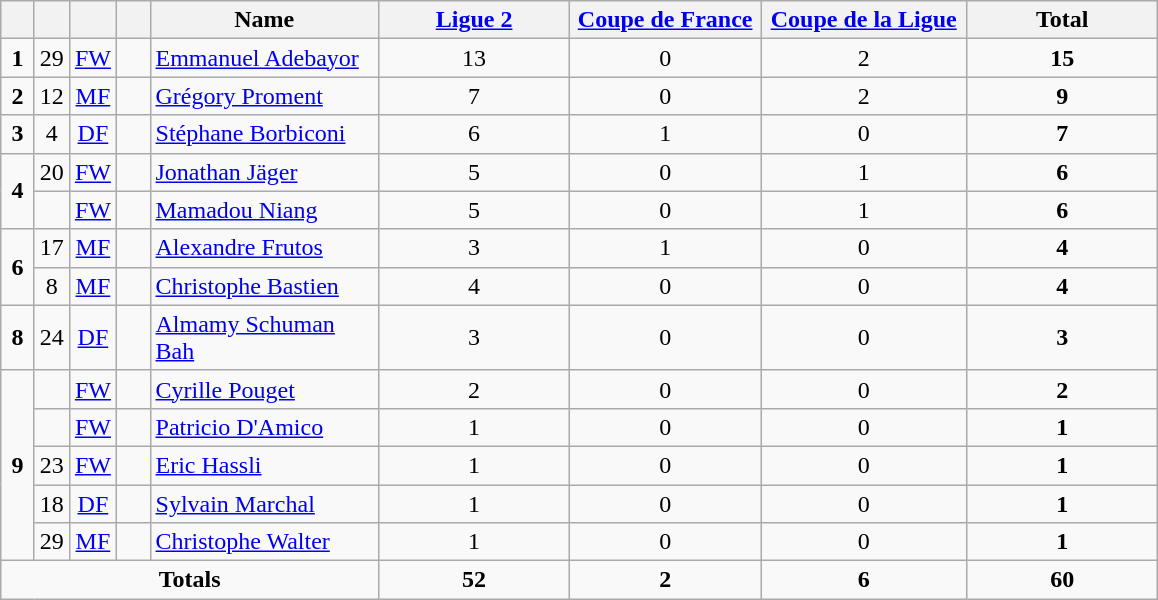<table class="wikitable" style="text-align:center">
<tr>
<th width=15></th>
<th width=15></th>
<th width=15></th>
<th width=15></th>
<th width=145>Name</th>
<th width=120><a href='#'>Ligue 2</a></th>
<th width=120><a href='#'>Coupe de France</a></th>
<th width=130><a href='#'>Coupe de la Ligue</a></th>
<th width=120>Total</th>
</tr>
<tr>
<td><strong>1</strong></td>
<td>29</td>
<td><a href='#'>FW</a></td>
<td></td>
<td align=left><a href='#'>Emmanuel Adebayor</a></td>
<td>13</td>
<td>0</td>
<td>2</td>
<td><strong>15</strong></td>
</tr>
<tr>
<td><strong>2</strong></td>
<td>12</td>
<td><a href='#'>MF</a></td>
<td></td>
<td align=left><a href='#'>Grégory Proment</a></td>
<td>7</td>
<td>0</td>
<td>2</td>
<td><strong>9</strong></td>
</tr>
<tr>
<td><strong>3</strong></td>
<td>4</td>
<td><a href='#'>DF</a></td>
<td></td>
<td align=left><a href='#'>Stéphane Borbiconi</a></td>
<td>6</td>
<td>1</td>
<td>0</td>
<td><strong>7</strong></td>
</tr>
<tr>
<td rowspan=2><strong>4</strong></td>
<td>20</td>
<td><a href='#'>FW</a></td>
<td></td>
<td align=left><a href='#'>Jonathan Jäger</a></td>
<td>5</td>
<td>0</td>
<td>1</td>
<td><strong>6</strong></td>
</tr>
<tr>
<td></td>
<td><a href='#'>FW</a></td>
<td></td>
<td align=left><a href='#'>Mamadou Niang</a></td>
<td>5</td>
<td>0</td>
<td>1</td>
<td><strong>6</strong></td>
</tr>
<tr>
<td rowspan=2><strong>6</strong></td>
<td>17</td>
<td><a href='#'>MF</a></td>
<td></td>
<td align=left><a href='#'>Alexandre Frutos</a></td>
<td>3</td>
<td>1</td>
<td>0</td>
<td><strong>4</strong></td>
</tr>
<tr>
<td>8</td>
<td><a href='#'>MF</a></td>
<td></td>
<td align=left><a href='#'>Christophe Bastien</a></td>
<td>4</td>
<td>0</td>
<td>0</td>
<td><strong>4</strong></td>
</tr>
<tr>
<td><strong>8</strong></td>
<td>24</td>
<td><a href='#'>DF</a></td>
<td></td>
<td align=left><a href='#'>Almamy Schuman Bah</a></td>
<td>3</td>
<td>0</td>
<td>0</td>
<td><strong>3</strong></td>
</tr>
<tr>
<td rowspan=5><strong>9</strong></td>
<td></td>
<td><a href='#'>FW</a></td>
<td></td>
<td align=left><a href='#'>Cyrille Pouget</a></td>
<td>2</td>
<td>0</td>
<td>0</td>
<td><strong>2</strong></td>
</tr>
<tr>
<td></td>
<td><a href='#'>FW</a></td>
<td></td>
<td align=left><a href='#'>Patricio D'Amico</a></td>
<td>1</td>
<td>0</td>
<td>0</td>
<td><strong>1</strong></td>
</tr>
<tr>
<td>23</td>
<td><a href='#'>FW</a></td>
<td></td>
<td align=left><a href='#'>Eric Hassli</a></td>
<td>1</td>
<td>0</td>
<td>0</td>
<td><strong>1</strong></td>
</tr>
<tr>
<td>18</td>
<td><a href='#'>DF</a></td>
<td></td>
<td align=left><a href='#'>Sylvain Marchal</a></td>
<td>1</td>
<td>0</td>
<td>0</td>
<td><strong>1</strong></td>
</tr>
<tr>
<td>29</td>
<td><a href='#'>MF</a></td>
<td></td>
<td align=left><a href='#'>Christophe Walter</a></td>
<td>1</td>
<td>0</td>
<td>0</td>
<td><strong>1</strong></td>
</tr>
<tr>
<td colspan=5><strong>Totals</strong></td>
<td><strong>52</strong></td>
<td><strong>2</strong></td>
<td><strong>6</strong></td>
<td><strong>60</strong></td>
</tr>
</table>
